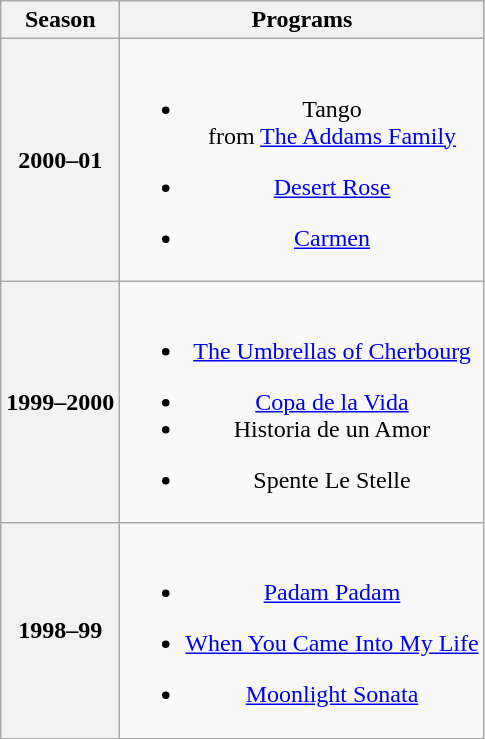<table class="wikitable" style="text-align:center">
<tr>
<th>Season</th>
<th>Programs</th>
</tr>
<tr>
<th>2000–01</th>
<td><br><ul><li>Tango<br>from <a href='#'>The Addams Family</a></li></ul><ul><li><a href='#'>Desert Rose</a><br></li></ul><ul><li><a href='#'>Carmen</a><br></li></ul></td>
</tr>
<tr>
<th>1999–2000</th>
<td><br><ul><li><a href='#'>The Umbrellas of Cherbourg</a><br></li></ul><ul><li><a href='#'>Copa de la Vida</a></li><li>Historia de un Amor</li></ul><ul><li>Spente Le Stelle<br></li></ul></td>
</tr>
<tr>
<th>1998–99</th>
<td><br><ul><li><a href='#'>Padam Padam</a><br></li></ul><ul><li><a href='#'>When You Came Into My Life</a></li></ul><ul><li><a href='#'>Moonlight Sonata</a><br></li></ul></td>
</tr>
</table>
